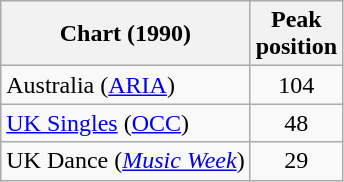<table class="wikitable sortable plainrowheaders">
<tr>
<th>Chart (1990)</th>
<th>Peak<br>position</th>
</tr>
<tr>
<td>Australia (<a href='#'>ARIA</a>)</td>
<td align="center">104</td>
</tr>
<tr>
<td><a href='#'>UK Singles</a> (<a href='#'>OCC</a>)</td>
<td align="center">48</td>
</tr>
<tr>
<td>UK Dance (<em><a href='#'>Music Week</a></em>)</td>
<td align="center">29</td>
</tr>
</table>
